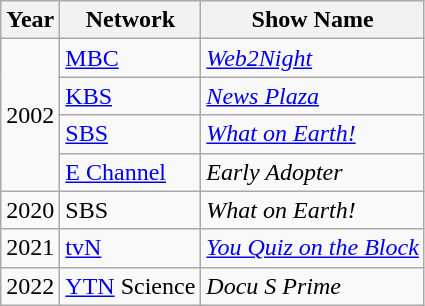<table class="wikitable">
<tr>
<th>Year</th>
<th>Network</th>
<th>Show Name</th>
</tr>
<tr>
<td rowspan="4">2002</td>
<td><a href='#'>MBC</a></td>
<td><a href='#'><em>Web2Night</em></a></td>
</tr>
<tr>
<td><a href='#'>KBS</a></td>
<td><a href='#'><em>News Plaza</em></a></td>
</tr>
<tr>
<td><a href='#'>SBS</a></td>
<td><a href='#'><em>What on Earth!</em></a></td>
</tr>
<tr>
<td><a href='#'>E Channel</a></td>
<td><em>Early Adopter</em></td>
</tr>
<tr>
<td>2020</td>
<td>SBS</td>
<td><em>What on Earth!</em></td>
</tr>
<tr>
<td>2021</td>
<td><a href='#'>tvN</a></td>
<td><em><a href='#'>You Quiz on the Block</a></em></td>
</tr>
<tr>
<td>2022</td>
<td><a href='#'>YTN</a> Science</td>
<td><em>Docu S Prime</em></td>
</tr>
</table>
